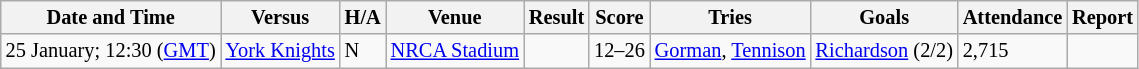<table class="wikitable defaultleft col3center col6center col9right" style="font-size:85%;">
<tr>
<th>Date and Time</th>
<th>Versus</th>
<th>H/A</th>
<th>Venue</th>
<th>Result</th>
<th>Score</th>
<th>Tries</th>
<th>Goals</th>
<th>Attendance</th>
<th>Report</th>
</tr>
<tr>
<td>25 January; 12:30 (<a href='#'>GMT</a>)</td>
<td> <a href='#'>York Knights</a></td>
<td>N</td>
<td><a href='#'>NRCA Stadium</a></td>
<td></td>
<td>12–26</td>
<td><a href='#'>Gorman</a>, <a href='#'>Tennison</a></td>
<td><a href='#'>Richardson</a> (2/2)</td>
<td>2,715</td>
<td></td>
</tr>
</table>
